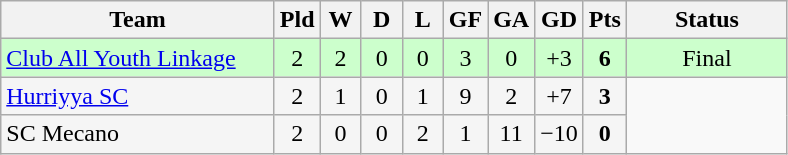<table class="wikitable" style="text-align:center;">
<tr>
<th width=175>Team</th>
<th width=20 abbr="Played">Pld</th>
<th width=20 abbr="Won">W</th>
<th width=20 abbr="Drawn">D</th>
<th width=20 abbr="Lost">L</th>
<th width=20 abbr="Goals for">GF</th>
<th width=20 abbr="Goals against">GA</th>
<th width=20 abbr="Goal difference">GD</th>
<th width=20 abbr="Points">Pts</th>
<th width=100 abbr="Status">Status</th>
</tr>
<tr bgcolor=#ccffcc>
<td align=left><a href='#'>Club All Youth Linkage</a></td>
<td>2</td>
<td>2</td>
<td>0</td>
<td>0</td>
<td>3</td>
<td>0</td>
<td>+3</td>
<td><strong>6</strong></td>
<td>Final</td>
</tr>
<tr bgcolor=#f5f5f5>
<td align=left><a href='#'>Hurriyya SC</a></td>
<td>2</td>
<td>1</td>
<td>0</td>
<td>1</td>
<td>9</td>
<td>2</td>
<td>+7</td>
<td><strong>3</strong></td>
</tr>
<tr bgcolor=#f5f5f5>
<td align=left>SC Mecano</td>
<td>2</td>
<td>0</td>
<td>0</td>
<td>2</td>
<td>1</td>
<td>11</td>
<td>−10</td>
<td><strong>0</strong></td>
</tr>
</table>
